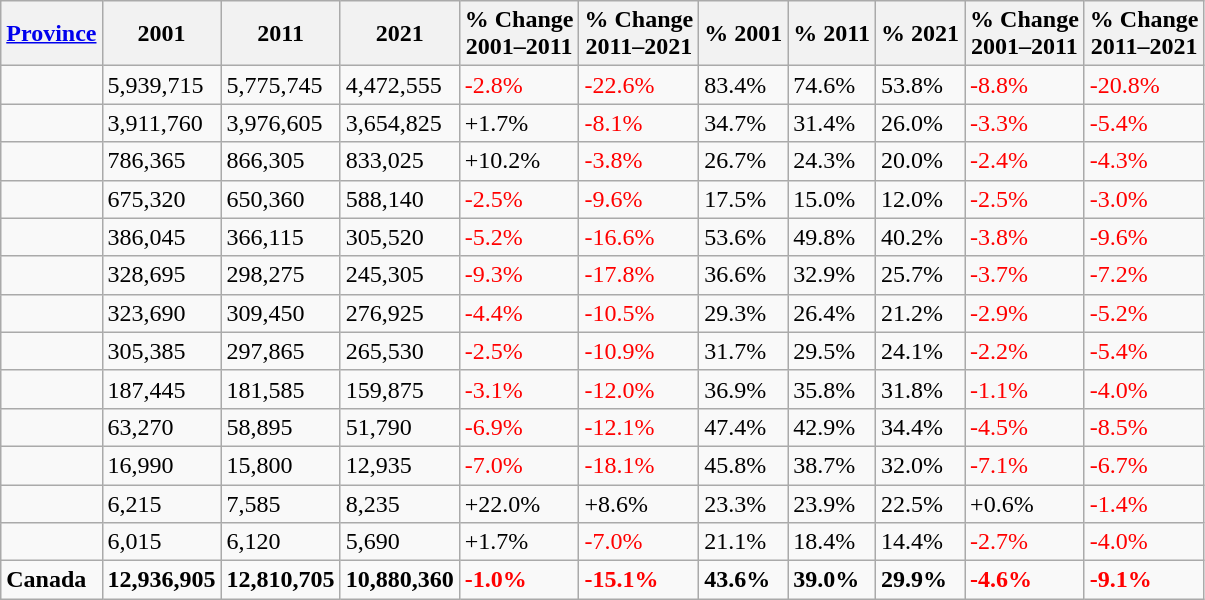<table class="wikitable sortable">
<tr>
<th><a href='#'>Province</a></th>
<th>2001</th>
<th>2011</th>
<th>2021</th>
<th>% Change<br>2001–2011</th>
<th>% Change<br>2011–2021</th>
<th>% 2001</th>
<th>% 2011</th>
<th>% 2021</th>
<th>% Change<br>2001–2011</th>
<th>% Change<br>2011–2021</th>
</tr>
<tr>
<td></td>
<td>5,939,715</td>
<td>5,775,745</td>
<td>4,472,555</td>
<td style="color:red">-2.8%</td>
<td style="color:red">-22.6%</td>
<td>83.4%</td>
<td>74.6%</td>
<td>53.8%</td>
<td style="color:red">-8.8%</td>
<td style="color:red">-20.8%</td>
</tr>
<tr>
<td></td>
<td>3,911,760</td>
<td>3,976,605</td>
<td>3,654,825</td>
<td>+1.7%</td>
<td style="color:red">-8.1%</td>
<td>34.7%</td>
<td>31.4%</td>
<td>26.0%</td>
<td style="color:red">-3.3%</td>
<td style="color:red">-5.4%</td>
</tr>
<tr>
<td></td>
<td>786,365</td>
<td>866,305</td>
<td>833,025</td>
<td>+10.2%</td>
<td style="color:red">-3.8%</td>
<td>26.7%</td>
<td>24.3%</td>
<td>20.0%</td>
<td style="color:red">-2.4%</td>
<td style="color:red">-4.3%</td>
</tr>
<tr>
<td></td>
<td>675,320</td>
<td>650,360</td>
<td>588,140</td>
<td style="color:red">-2.5%</td>
<td style="color:red">-9.6%</td>
<td>17.5%</td>
<td>15.0%</td>
<td>12.0%</td>
<td style="color:red">-2.5%</td>
<td style="color:red">-3.0%</td>
</tr>
<tr>
<td></td>
<td>386,045</td>
<td>366,115</td>
<td>305,520</td>
<td style="color:red">-5.2%</td>
<td style="color:red">-16.6%</td>
<td>53.6%</td>
<td>49.8%</td>
<td>40.2%</td>
<td style="color:red">-3.8%</td>
<td style="color:red">-9.6%</td>
</tr>
<tr>
<td></td>
<td>328,695</td>
<td>298,275</td>
<td>245,305</td>
<td style="color:red">-9.3%</td>
<td style="color:red">-17.8%</td>
<td>36.6%</td>
<td>32.9%</td>
<td>25.7%</td>
<td style="color:red">-3.7%</td>
<td style="color:red">-7.2%</td>
</tr>
<tr>
<td></td>
<td>323,690</td>
<td>309,450</td>
<td>276,925</td>
<td style="color:red">-4.4%</td>
<td style="color:red">-10.5%</td>
<td>29.3%</td>
<td>26.4%</td>
<td>21.2%</td>
<td style="color:red">-2.9%</td>
<td style="color:red">-5.2%</td>
</tr>
<tr>
<td></td>
<td>305,385</td>
<td>297,865</td>
<td>265,530</td>
<td style="color:red">-2.5%</td>
<td style="color:red">-10.9%</td>
<td>31.7%</td>
<td>29.5%</td>
<td>24.1%</td>
<td style="color:red">-2.2%</td>
<td style="color:red">-5.4%</td>
</tr>
<tr>
<td></td>
<td>187,445</td>
<td>181,585</td>
<td>159,875</td>
<td style="color:red">-3.1%</td>
<td style="color:red">-12.0%</td>
<td>36.9%</td>
<td>35.8%</td>
<td>31.8%</td>
<td style="color:red">-1.1%</td>
<td style="color:red">-4.0%</td>
</tr>
<tr>
<td></td>
<td>63,270</td>
<td>58,895</td>
<td>51,790</td>
<td style="color:red">-6.9%</td>
<td style="color:red">-12.1%</td>
<td>47.4%</td>
<td>42.9%</td>
<td>34.4%</td>
<td style="color:red">-4.5%</td>
<td style="color:red">-8.5%</td>
</tr>
<tr>
<td></td>
<td>16,990</td>
<td>15,800</td>
<td>12,935</td>
<td style="color:red">-7.0%</td>
<td style="color:red">-18.1%</td>
<td>45.8%</td>
<td>38.7%</td>
<td>32.0%</td>
<td style="color:red">-7.1%</td>
<td style="color:red">-6.7%</td>
</tr>
<tr>
<td></td>
<td>6,215</td>
<td>7,585</td>
<td>8,235</td>
<td>+22.0%</td>
<td>+8.6%</td>
<td>23.3%</td>
<td>23.9%</td>
<td>22.5%</td>
<td>+0.6%</td>
<td style="color:red">-1.4%</td>
</tr>
<tr>
<td></td>
<td>6,015</td>
<td>6,120</td>
<td>5,690</td>
<td>+1.7%</td>
<td style="color:red">-7.0%</td>
<td>21.1%</td>
<td>18.4%</td>
<td>14.4%</td>
<td style="color:red">-2.7%</td>
<td style="color:red">-4.0%</td>
</tr>
<tr>
<td> <strong>Canada</strong></td>
<td><strong>12,936,905</strong></td>
<td><strong>12,810,705</strong></td>
<td><strong>10,880,360</strong></td>
<td style="color:red"><strong>-1.0%</strong></td>
<td style="color:red"><strong>-15.1%</strong></td>
<td><strong>43.6%</strong></td>
<td><strong>39.0%</strong></td>
<td><strong>29.9%</strong></td>
<td style="color:red"><strong>-4.6%</strong></td>
<td style="color:red"><strong>-9.1%</strong></td>
</tr>
</table>
